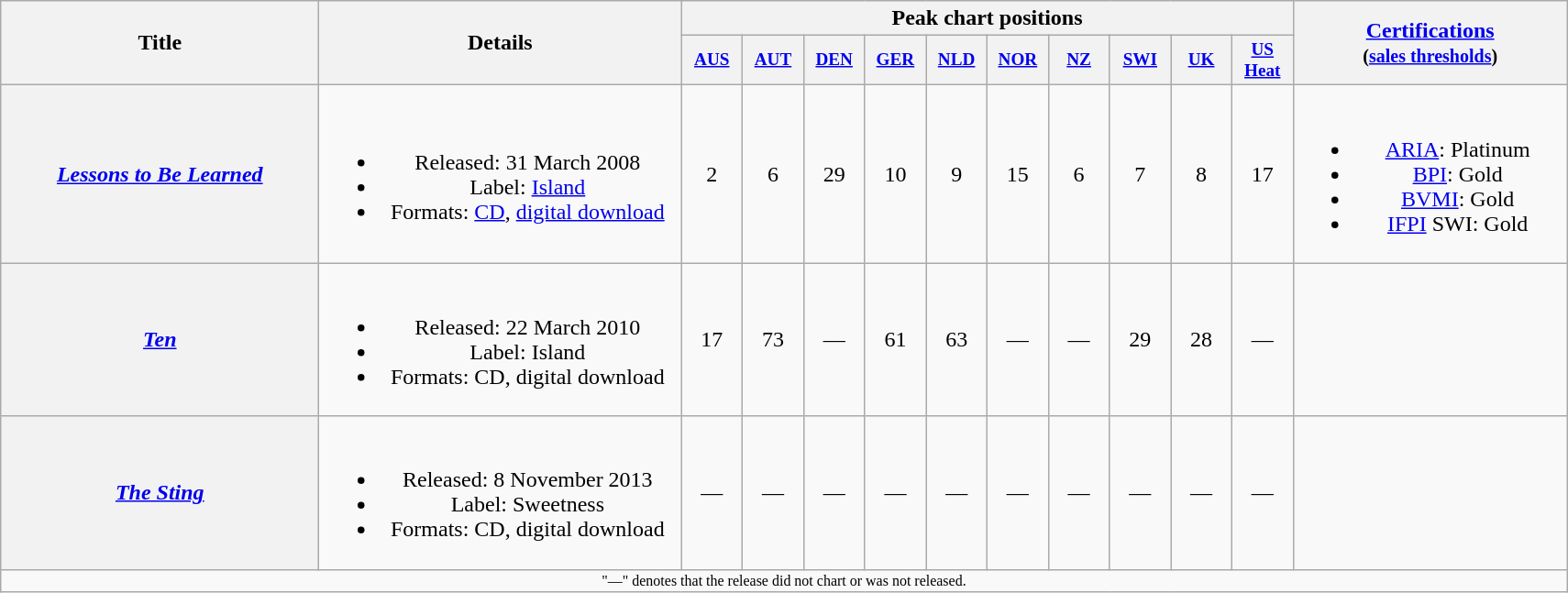<table class="wikitable plainrowheaders" style="text-align:center;" border="1">
<tr>
<th scope="col" rowspan="2" style="width:14em;">Title</th>
<th scope="col" rowspan="2" style="width:16em;">Details</th>
<th scope="col" colspan="10">Peak chart positions</th>
<th scope="col" rowspan="2" style="width:12em;"><a href='#'>Certifications</a><br><small>(<a href='#'>sales thresholds</a>)</small></th>
</tr>
<tr>
<th scope="col" style="width:3em;font-size:80%;"><a href='#'>AUS</a><br></th>
<th scope="col" style="width:3em;font-size:80%;"><a href='#'>AUT</a><br></th>
<th scope="col" style="width:3em;font-size:80%;"><a href='#'>DEN</a><br></th>
<th scope="col" style="width:3em;font-size:80%;"><a href='#'>GER</a><br></th>
<th scope="col" style="width:3em;font-size:80%;"><a href='#'>NLD</a><br></th>
<th scope="col" style="width:3em;font-size:80%;"><a href='#'>NOR</a><br></th>
<th scope="col" style="width:3em;font-size:80%;"><a href='#'>NZ</a><br></th>
<th scope="col" style="width:3em;font-size:80%;"><a href='#'>SWI</a><br></th>
<th scope="col" style="width:3em;font-size:80%;"><a href='#'>UK</a><br></th>
<th scope="col" style="width:3em;font-size:80%;"><a href='#'>US<br>Heat</a><br></th>
</tr>
<tr>
<th scope="row"><em><a href='#'>Lessons to Be Learned</a></em></th>
<td><br><ul><li>Released: 31 March 2008</li><li>Label: <a href='#'>Island</a></li><li>Formats: <a href='#'>CD</a>, <a href='#'>digital download</a></li></ul></td>
<td>2</td>
<td>6</td>
<td>29</td>
<td>10</td>
<td>9</td>
<td>15</td>
<td>6</td>
<td>7</td>
<td>8</td>
<td>17</td>
<td><br><ul><li><a href='#'>ARIA</a>: Platinum</li><li><a href='#'>BPI</a>: Gold</li><li><a href='#'>BVMI</a>: Gold</li><li><a href='#'>IFPI</a> SWI: Gold</li></ul></td>
</tr>
<tr>
<th scope="row"><em><a href='#'>Ten</a></em></th>
<td><br><ul><li>Released: 22 March 2010</li><li>Label: Island</li><li>Formats: CD, digital download</li></ul></td>
<td>17</td>
<td>73</td>
<td>—</td>
<td>61</td>
<td>63</td>
<td>—</td>
<td>—</td>
<td>29</td>
<td>28</td>
<td>—</td>
<td></td>
</tr>
<tr>
<th scope="row"><em><a href='#'>The Sting</a></em></th>
<td><br><ul><li>Released: 8 November 2013</li><li>Label: Sweetness</li><li>Formats: CD, digital download</li></ul></td>
<td>—</td>
<td>—</td>
<td>—</td>
<td>—</td>
<td>—</td>
<td>—</td>
<td>—</td>
<td>—</td>
<td>—</td>
<td>—</td>
<td></td>
</tr>
<tr>
<td align="center" colspan="13" style="font-size: 8pt">"—" denotes that the release did not chart or was not released.</td>
</tr>
</table>
